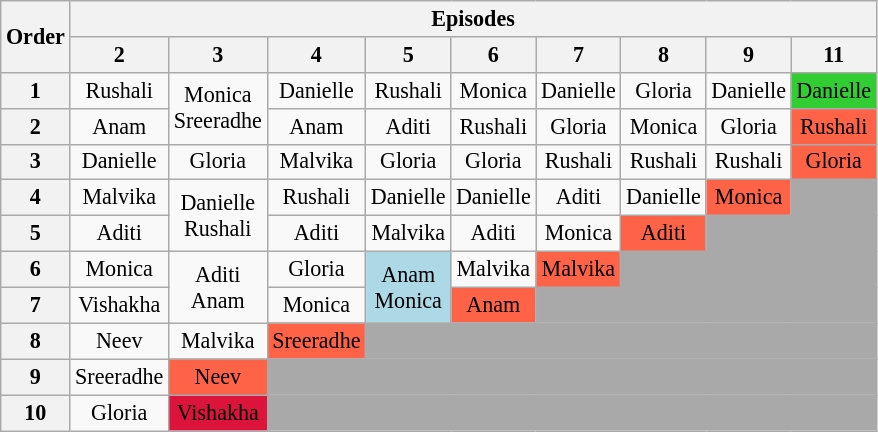<table class="wikitable" style="text-align:center; font-size:92%">
<tr>
<th rowspan=2>Order</th>
<th colspan=10>Episodes</th>
</tr>
<tr>
<th>2</th>
<th>3</th>
<th>4</th>
<th>5</th>
<th>6</th>
<th>7</th>
<th>8</th>
<th>9</th>
<th>11</th>
</tr>
<tr>
<th>1</th>
<td>Rushali</td>
<td rowspan="2">Monica<br>Sreeradhe</td>
<td>Danielle</td>
<td>Rushali</td>
<td>Monica</td>
<td>Danielle</td>
<td>Gloria</td>
<td>Danielle</td>
<td style="background:limegreen;">Danielle</td>
</tr>
<tr>
<th>2</th>
<td>Anam</td>
<td>Anam</td>
<td>Aditi</td>
<td>Rushali</td>
<td>Gloria</td>
<td>Monica</td>
<td>Gloria</td>
<td style="background:tomato;">Rushali</td>
</tr>
<tr>
<th>3</th>
<td>Danielle</td>
<td>Gloria</td>
<td>Malvika</td>
<td>Gloria</td>
<td>Gloria</td>
<td>Rushali</td>
<td>Rushali</td>
<td>Rushali</td>
<td style="background:tomato;">Gloria</td>
</tr>
<tr>
<th>4</th>
<td>Malvika</td>
<td rowspan="2">Danielle<br>Rushali</td>
<td>Rushali</td>
<td>Danielle</td>
<td>Danielle</td>
<td>Aditi</td>
<td>Danielle</td>
<td style="background:tomato;">Monica</td>
<td colspan="6" style="background:darkgrey"></td>
</tr>
<tr>
<th>5</th>
<td>Aditi</td>
<td>Aditi</td>
<td>Malvika</td>
<td>Aditi</td>
<td>Monica</td>
<td style="background:tomato;">Aditi</td>
<td colspan="5" style="background:darkgrey"></td>
</tr>
<tr>
<th>6</th>
<td>Monica</td>
<td rowspan="2">Aditi<br>Anam</td>
<td>Gloria</td>
<td rowspan="2" style="background:lightblue;">Anam<br>Monica</td>
<td>Malvika</td>
<td style="background:tomato;">Malvika</td>
<td colspan="6" style="background:darkgrey"></td>
</tr>
<tr>
<th>7</th>
<td>Vishakha</td>
<td>Monica</td>
<td style="background:tomato;">Anam</td>
<td colspan="7" style="background:darkgrey"></td>
</tr>
<tr>
<th>8</th>
<td>Neev</td>
<td>Malvika</td>
<td style="background:tomato;">Sreeradhe</td>
<td colspan="8" style="background:darkgrey"></td>
</tr>
<tr>
<th>9</th>
<td>Sreeradhe</td>
<td style="background:tomato;">Neev</td>
<td colspan="9" style="background:darkgrey"></td>
</tr>
<tr>
<th>10</th>
<td>Gloria</td>
<td style="background:crimson;"><span>Vishakha</span></td>
<td colspan="9" style="background:darkgrey"></td>
</tr>
</table>
